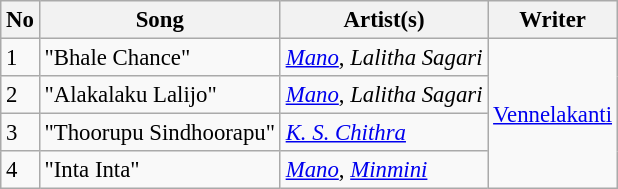<table class="wikitable" style="font-size:95%;">
<tr>
<th>No</th>
<th>Song</th>
<th>Artist(s)</th>
<th>Writer</th>
</tr>
<tr>
<td>1</td>
<td>"Bhale Chance"</td>
<td><a href='#'><em>Mano</em></a>, <em>Lalitha Sagari</em></td>
<td rowspan="4"><a href='#'>Vennelakanti</a></td>
</tr>
<tr>
<td>2</td>
<td>"Alakalaku Lalijo"</td>
<td><em><a href='#'>Mano</a></em>, <em>Lalitha Sagari</em></td>
</tr>
<tr>
<td>3</td>
<td>"Thoorupu Sindhoorapu"</td>
<td><em><a href='#'>K. S. Chithra</a></em></td>
</tr>
<tr>
<td>4</td>
<td>"Inta Inta"</td>
<td><em><a href='#'>Mano</a></em>, <em><a href='#'>Minmini</a></em></td>
</tr>
</table>
